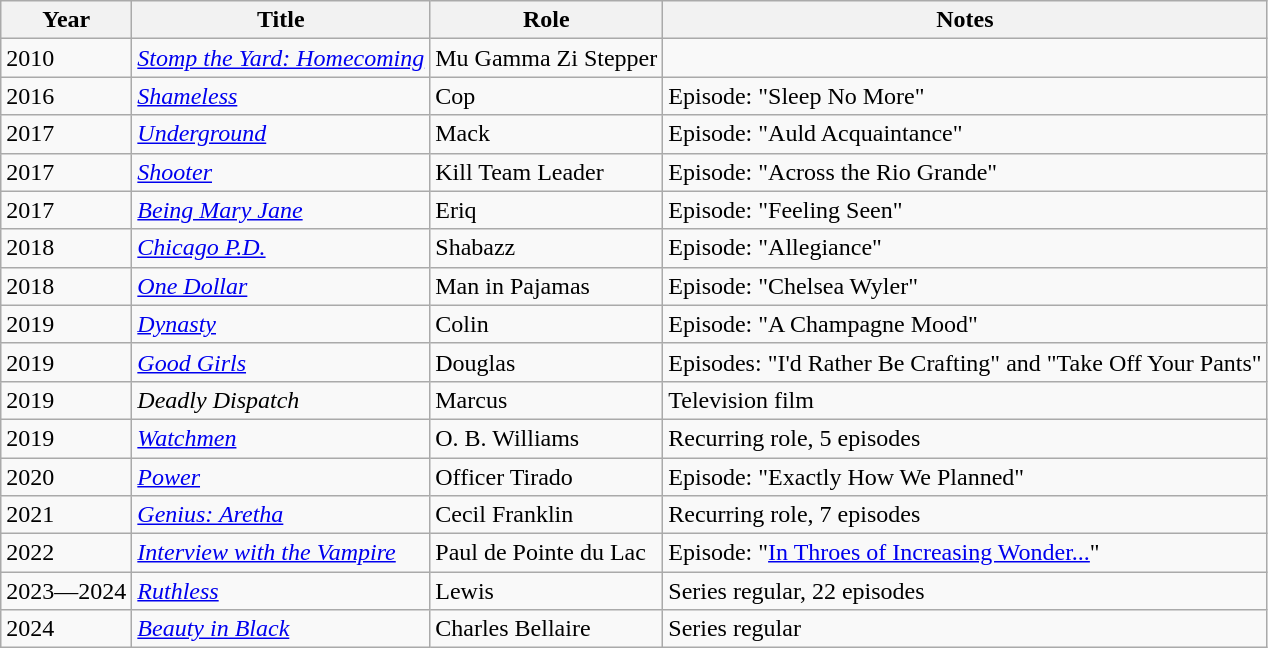<table class="wikitable sortable">
<tr>
<th>Year</th>
<th>Title</th>
<th>Role</th>
<th>Notes</th>
</tr>
<tr>
<td>2010</td>
<td><em><a href='#'>Stomp the Yard: Homecoming</a></em></td>
<td>Mu Gamma Zi Stepper</td>
<td></td>
</tr>
<tr>
<td>2016</td>
<td><em><a href='#'>Shameless</a></em></td>
<td>Cop</td>
<td>Episode: "Sleep No More"</td>
</tr>
<tr>
<td>2017</td>
<td><em><a href='#'>Underground</a></em></td>
<td>Mack</td>
<td>Episode: "Auld Acquaintance"</td>
</tr>
<tr>
<td>2017</td>
<td><em><a href='#'>Shooter</a></em></td>
<td>Kill Team Leader</td>
<td>Episode: "Across the Rio Grande"</td>
</tr>
<tr>
<td>2017</td>
<td><em><a href='#'>Being Mary Jane</a></em></td>
<td>Eriq</td>
<td>Episode: "Feeling Seen"</td>
</tr>
<tr>
<td>2018</td>
<td><em><a href='#'>Chicago P.D.</a></em></td>
<td>Shabazz</td>
<td>Episode: "Allegiance"</td>
</tr>
<tr>
<td>2018</td>
<td><em><a href='#'>One Dollar</a></em></td>
<td>Man in Pajamas</td>
<td>Episode: "Chelsea Wyler"</td>
</tr>
<tr>
<td>2019</td>
<td><em><a href='#'>Dynasty</a></em></td>
<td>Colin</td>
<td>Episode: "A Champagne Mood"</td>
</tr>
<tr>
<td>2019</td>
<td><em><a href='#'>Good Girls</a></em></td>
<td>Douglas</td>
<td>Episodes: "I'd Rather Be Crafting" and "Take Off Your Pants"</td>
</tr>
<tr>
<td>2019</td>
<td><em>Deadly Dispatch</em></td>
<td>Marcus</td>
<td>Television film</td>
</tr>
<tr>
<td>2019</td>
<td><em><a href='#'>Watchmen</a></em></td>
<td>O. B. Williams</td>
<td>Recurring role, 5 episodes</td>
</tr>
<tr>
<td>2020</td>
<td><em><a href='#'>Power</a></em></td>
<td>Officer Tirado</td>
<td>Episode: "Exactly How We Planned"</td>
</tr>
<tr>
<td>2021</td>
<td><em><a href='#'>Genius: Aretha</a></em></td>
<td>Cecil Franklin</td>
<td>Recurring role, 7 episodes</td>
</tr>
<tr>
<td>2022</td>
<td><em><a href='#'>Interview with the Vampire</a></em></td>
<td>Paul de Pointe du Lac</td>
<td>Episode: "<a href='#'>In Throes of Increasing Wonder...</a>"</td>
</tr>
<tr>
<td>2023—2024</td>
<td><em><a href='#'>Ruthless</a></em></td>
<td>Lewis</td>
<td>Series regular, 22 episodes</td>
</tr>
<tr>
<td>2024</td>
<td><em><a href='#'>Beauty in Black</a></em></td>
<td>Charles Bellaire</td>
<td>Series regular</td>
</tr>
</table>
